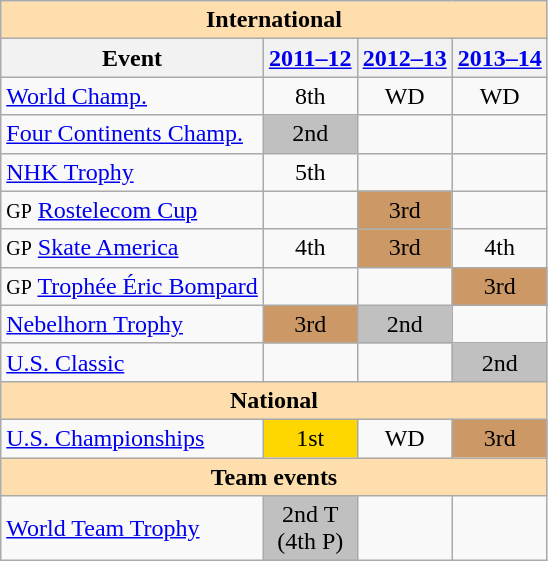<table class="wikitable" style="text-align:center">
<tr>
<th style="background-color: #ffdead; " colspan=4 align=center><strong>International</strong></th>
</tr>
<tr>
<th>Event</th>
<th><a href='#'>2011–12</a></th>
<th><a href='#'>2012–13</a></th>
<th><a href='#'>2013–14</a></th>
</tr>
<tr>
<td align=left><a href='#'>World Champ.</a></td>
<td>8th</td>
<td>WD</td>
<td>WD</td>
</tr>
<tr>
<td align=left><a href='#'>Four Continents Champ.</a></td>
<td bgcolor=silver>2nd</td>
<td></td>
<td></td>
</tr>
<tr>
<td align=left> <a href='#'>NHK Trophy</a></td>
<td>5th</td>
<td></td>
<td></td>
</tr>
<tr>
<td align=left><small>GP</small> <a href='#'>Rostelecom Cup</a></td>
<td></td>
<td bgcolor=cc9966>3rd</td>
<td></td>
</tr>
<tr>
<td align=left><small>GP</small> <a href='#'>Skate America</a></td>
<td>4th</td>
<td bgcolor=cc9966>3rd</td>
<td>4th</td>
</tr>
<tr>
<td align=left><small>GP</small> <a href='#'>Trophée Éric Bompard</a></td>
<td></td>
<td></td>
<td bgcolor=cc9966>3rd</td>
</tr>
<tr>
<td align=left><a href='#'>Nebelhorn Trophy</a></td>
<td bgcolor=cc9966>3rd</td>
<td bgcolor=silver>2nd</td>
<td></td>
</tr>
<tr>
<td align=left><a href='#'>U.S. Classic</a></td>
<td></td>
<td></td>
<td bgcolor=silver>2nd</td>
</tr>
<tr>
<th style="background-color: #ffdead; " colspan=4 align=center><strong>National</strong></th>
</tr>
<tr>
<td align=left><a href='#'>U.S. Championships</a></td>
<td bgcolor=gold>1st</td>
<td>WD</td>
<td bgcolor=cc9966>3rd</td>
</tr>
<tr>
<th style="background-color: #ffdead; " colspan=4 align=center><strong>Team events</strong></th>
</tr>
<tr>
<td align=left><a href='#'>World Team Trophy</a></td>
<td bgcolor=silver>2nd T <br>(4th P)</td>
<td></td>
<td></td>
</tr>
</table>
